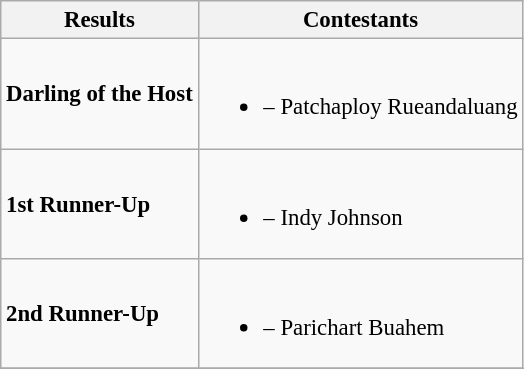<table class="wikitable" style="font-size: 95%">
<tr>
<th>Results</th>
<th>Contestants</th>
</tr>
<tr>
<td><strong>Darling of the Host</strong></td>
<td><br><ul><li><strong></strong> – Patchaploy Rueandaluang</li></ul></td>
</tr>
<tr>
<td><strong>1st Runner-Up</strong></td>
<td><br><ul><li><strong></strong> – Indy Johnson</li></ul></td>
</tr>
<tr>
<td><strong>2nd Runner-Up</strong></td>
<td><br><ul><li><strong></strong> – Parichart Buahem</li></ul></td>
</tr>
<tr>
</tr>
</table>
